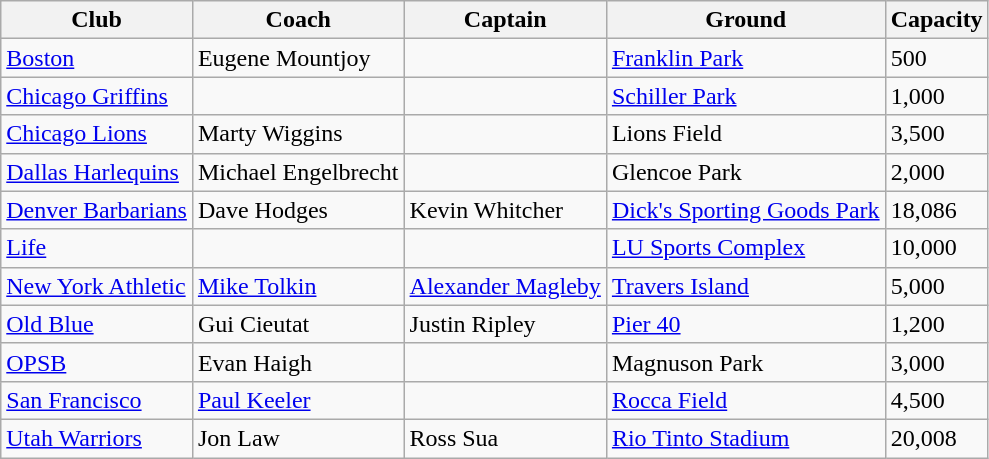<table class="wikitable">
<tr>
<th>Club</th>
<th>Coach</th>
<th>Captain</th>
<th>Ground</th>
<th>Capacity</th>
</tr>
<tr>
<td><a href='#'>Boston</a></td>
<td> Eugene Mountjoy</td>
<td></td>
<td><a href='#'>Franklin Park</a></td>
<td>500</td>
</tr>
<tr>
<td><a href='#'>Chicago Griffins</a></td>
<td></td>
<td></td>
<td><a href='#'>Schiller Park</a></td>
<td>1,000</td>
</tr>
<tr>
<td><a href='#'>Chicago Lions</a></td>
<td> Marty Wiggins</td>
<td></td>
<td>Lions Field</td>
<td>3,500</td>
</tr>
<tr>
<td><a href='#'>Dallas Harlequins</a></td>
<td> Michael Engelbrecht</td>
<td></td>
<td>Glencoe Park</td>
<td>2,000</td>
</tr>
<tr>
<td><a href='#'>Denver Barbarians</a></td>
<td> Dave Hodges</td>
<td> Kevin Whitcher</td>
<td><a href='#'>Dick's Sporting Goods Park</a></td>
<td>18,086</td>
</tr>
<tr>
<td><a href='#'>Life</a></td>
<td></td>
<td></td>
<td><a href='#'>LU Sports Complex</a></td>
<td>10,000</td>
</tr>
<tr>
<td><a href='#'>New York Athletic</a></td>
<td> <a href='#'>Mike Tolkin</a></td>
<td> <a href='#'>Alexander Magleby</a></td>
<td><a href='#'>Travers Island</a></td>
<td>5,000</td>
</tr>
<tr>
<td><a href='#'>Old Blue</a></td>
<td> Gui Cieutat</td>
<td> Justin Ripley</td>
<td><a href='#'>Pier 40</a></td>
<td>1,200</td>
</tr>
<tr>
<td><a href='#'>OPSB</a></td>
<td> Evan Haigh</td>
<td></td>
<td>Magnuson Park</td>
<td>3,000</td>
</tr>
<tr>
<td><a href='#'>San Francisco</a></td>
<td> <a href='#'>Paul Keeler</a></td>
<td></td>
<td><a href='#'>Rocca Field</a></td>
<td>4,500</td>
</tr>
<tr>
<td><a href='#'>Utah Warriors</a></td>
<td> Jon Law</td>
<td> Ross Sua</td>
<td><a href='#'>Rio Tinto Stadium</a></td>
<td>20,008</td>
</tr>
</table>
